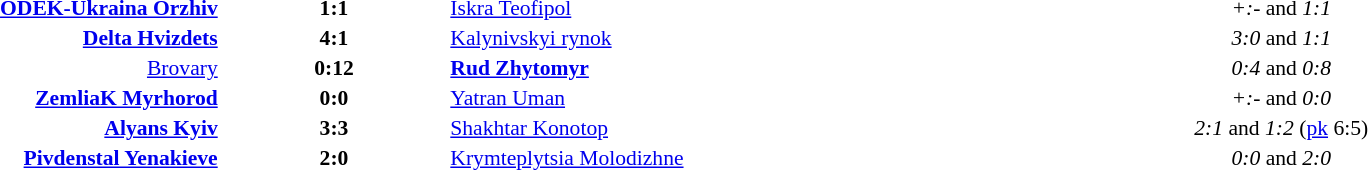<table width=100% cellspacing=1>
<tr>
<th width=20%></th>
<th width=12%></th>
<th width=20%></th>
<th></th>
</tr>
<tr style=font-size:90%>
<td align=right><strong><a href='#'>ODEK-Ukraina Orzhiv</a></strong></td>
<td align=center><strong>1:1</strong></td>
<td><a href='#'>Iskra Teofipol</a></td>
<td align=center><em>+:-</em> and <em>1:1</em></td>
</tr>
<tr style=font-size:90%>
<td align=right><strong><a href='#'>Delta Hvizdets</a></strong></td>
<td align=center><strong>4:1</strong></td>
<td><a href='#'>Kalynivskyi rynok</a></td>
<td align=center><em>3:0</em> and <em>1:1</em></td>
</tr>
<tr style=font-size:90%>
<td align=right><a href='#'>Brovary</a></td>
<td align=center><strong>0:12</strong></td>
<td><strong><a href='#'>Rud Zhytomyr</a></strong></td>
<td align=center><em>0:4</em> and <em>0:8</em></td>
</tr>
<tr style=font-size:90%>
<td align=right><strong><a href='#'>ZemliaK Myrhorod</a></strong></td>
<td align=center><strong>0:0</strong></td>
<td><a href='#'>Yatran Uman</a></td>
<td align=center><em>+:-</em> and <em>0:0</em></td>
</tr>
<tr style=font-size:90%>
<td align=right><strong><a href='#'>Alyans Kyiv</a></strong></td>
<td align=center><strong>3:3</strong></td>
<td><a href='#'>Shakhtar Konotop</a></td>
<td align=center><em>2:1</em> and <em>1:2</em> (<a href='#'>pk</a> 6:5)</td>
</tr>
<tr style=font-size:90%>
<td align=right><strong><a href='#'>Pivdenstal Yenakieve</a></strong></td>
<td align=center><strong>2:0</strong></td>
<td><a href='#'>Krymteplytsia Molodizhne</a></td>
<td align=center><em>0:0</em> and <em>2:0</em></td>
</tr>
</table>
